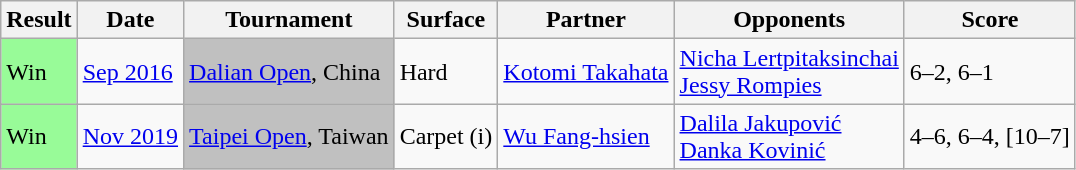<table class="sortable wikitable">
<tr>
<th>Result</th>
<th>Date</th>
<th>Tournament</th>
<th>Surface</th>
<th>Partner</th>
<th>Opponents</th>
<th class="unsortable">Score</th>
</tr>
<tr>
<td style="background:#98fb98;">Win</td>
<td><a href='#'>Sep 2016</a></td>
<td style="background:silver;"><a href='#'>Dalian Open</a>, China</td>
<td>Hard</td>
<td> <a href='#'>Kotomi Takahata</a></td>
<td> <a href='#'>Nicha Lertpitaksinchai</a> <br>  <a href='#'>Jessy Rompies</a></td>
<td>6–2, 6–1</td>
</tr>
<tr>
<td style="background:#98fb98;">Win</td>
<td><a href='#'>Nov 2019</a></td>
<td style="background:silver;"><a href='#'>Taipei Open</a>, Taiwan</td>
<td>Carpet (i)</td>
<td> <a href='#'>Wu Fang-hsien</a></td>
<td> <a href='#'>Dalila Jakupović</a> <br>  <a href='#'>Danka Kovinić</a></td>
<td>4–6, 6–4, [10–7]</td>
</tr>
</table>
